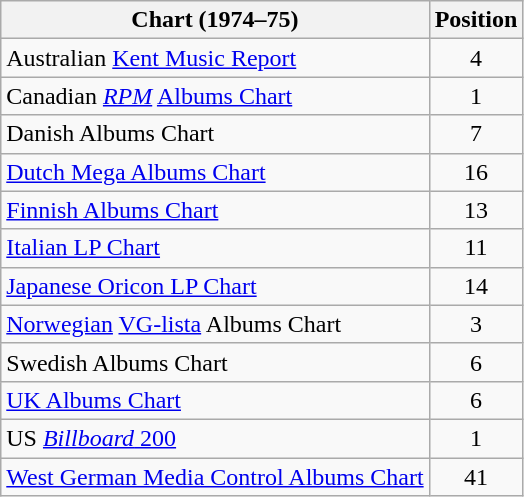<table class="wikitable sortable" style="text-align:center;">
<tr>
<th>Chart (1974–75)</th>
<th>Position</th>
</tr>
<tr>
<td align="left">Australian <a href='#'>Kent Music Report</a></td>
<td>4</td>
</tr>
<tr>
<td align="left">Canadian <em><a href='#'>RPM</a></em> <a href='#'>Albums Chart</a></td>
<td>1</td>
</tr>
<tr>
<td align="left">Danish Albums Chart</td>
<td>7</td>
</tr>
<tr>
<td align="left"><a href='#'>Dutch Mega Albums Chart</a></td>
<td>16</td>
</tr>
<tr>
<td align="left"><a href='#'>Finnish Albums Chart</a></td>
<td>13</td>
</tr>
<tr>
<td align="left"><a href='#'>Italian LP Chart</a></td>
<td>11</td>
</tr>
<tr>
<td align="left"><a href='#'>Japanese Oricon LP Chart</a></td>
<td>14</td>
</tr>
<tr>
<td align="left"><a href='#'>Norwegian</a> <a href='#'>VG-lista</a> Albums Chart</td>
<td>3</td>
</tr>
<tr>
<td align="left">Swedish Albums Chart</td>
<td>6</td>
</tr>
<tr>
<td align="left"><a href='#'>UK Albums Chart</a></td>
<td>6</td>
</tr>
<tr>
<td align="left">US <a href='#'><em>Billboard</em> 200</a></td>
<td>1</td>
</tr>
<tr>
<td align="left"><a href='#'>West German Media Control Albums Chart</a></td>
<td>41</td>
</tr>
</table>
